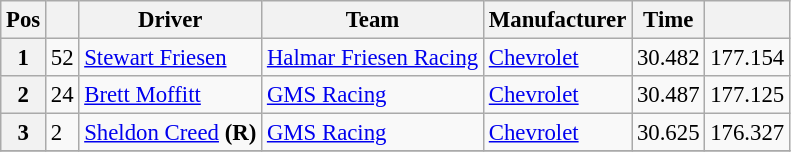<table class="wikitable" style="font-size:95%">
<tr>
<th>Pos</th>
<th></th>
<th>Driver</th>
<th>Team</th>
<th>Manufacturer</th>
<th>Time</th>
<th></th>
</tr>
<tr>
<th>1</th>
<td>52</td>
<td><a href='#'>Stewart Friesen</a></td>
<td><a href='#'>Halmar Friesen Racing</a></td>
<td><a href='#'>Chevrolet</a></td>
<td>30.482</td>
<td>177.154</td>
</tr>
<tr>
<th>2</th>
<td>24</td>
<td><a href='#'>Brett Moffitt</a></td>
<td><a href='#'>GMS Racing</a></td>
<td><a href='#'>Chevrolet</a></td>
<td>30.487</td>
<td>177.125</td>
</tr>
<tr>
<th>3</th>
<td>2</td>
<td><a href='#'>Sheldon Creed</a> <strong>(R)</strong></td>
<td><a href='#'>GMS Racing</a></td>
<td><a href='#'>Chevrolet</a></td>
<td>30.625</td>
<td>176.327</td>
</tr>
<tr>
</tr>
</table>
